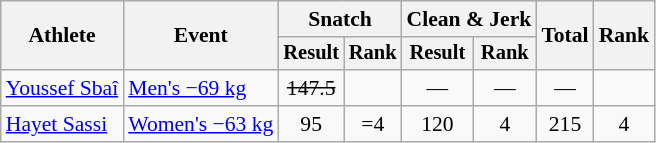<table class="wikitable" style="font-size:90%">
<tr>
<th rowspan="2">Athlete</th>
<th rowspan="2">Event</th>
<th colspan="2">Snatch</th>
<th colspan="2">Clean & Jerk</th>
<th rowspan="2">Total</th>
<th rowspan="2">Rank</th>
</tr>
<tr style="font-size:95%">
<th>Result</th>
<th>Rank</th>
<th>Result</th>
<th>Rank</th>
</tr>
<tr align=center>
<td align=left><a href='#'>Youssef Sbaî</a></td>
<td align=left><a href='#'>Men's −69 kg</a></td>
<td><s>147.5</s></td>
<td></td>
<td>—</td>
<td>—</td>
<td>—</td>
<td></td>
</tr>
<tr align=center>
<td align=left><a href='#'>Hayet Sassi</a></td>
<td align=left><a href='#'>Women's −63 kg</a></td>
<td>95</td>
<td>=4</td>
<td>120</td>
<td>4</td>
<td>215</td>
<td>4</td>
</tr>
</table>
